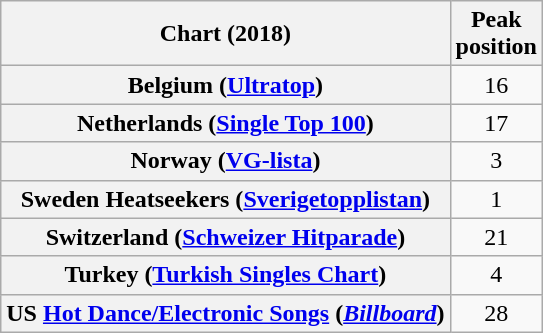<table class="wikitable sortable plainrowheaders" style="text-align:center;">
<tr>
<th>Chart (2018)</th>
<th>Peak<br>position</th>
</tr>
<tr>
<th scope="row">Belgium (<a href='#'>Ultratop</a>)</th>
<td>16</td>
</tr>
<tr>
<th scope="row">Netherlands (<a href='#'>Single Top 100</a>)</th>
<td>17</td>
</tr>
<tr>
<th scope="row">Norway (<a href='#'>VG-lista</a>)</th>
<td>3</td>
</tr>
<tr>
<th scope="row">Sweden Heatseekers (<a href='#'>Sverigetopplistan</a>)</th>
<td>1</td>
</tr>
<tr>
<th scope="row">Switzerland (<a href='#'>Schweizer Hitparade</a>)</th>
<td>21</td>
</tr>
<tr>
<th scope="row">Turkey (<a href='#'>Turkish Singles Chart</a>)</th>
<td>4</td>
</tr>
<tr>
<th scope="row">US <a href='#'>Hot Dance/Electronic Songs</a> (<em><a href='#'>Billboard</a></em>)</th>
<td>28</td>
</tr>
</table>
